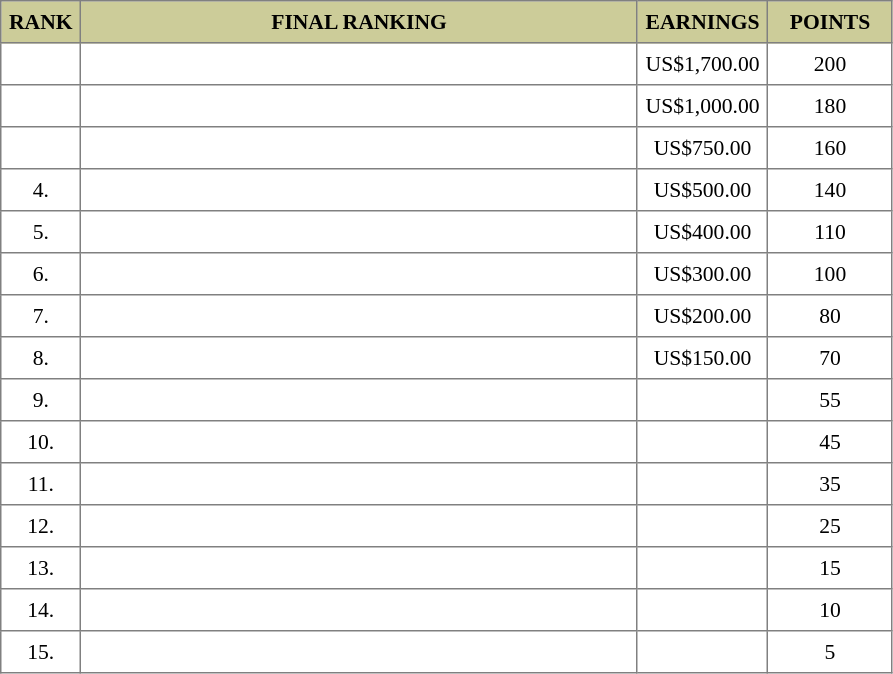<table border="1" cellspacing="2" cellpadding="5" style="border-collapse: collapse; font-size: 90%;">
<tr bgcolor="CCCC99">
<th>RANK</th>
<th style="width: 25em">FINAL RANKING</th>
<th style="width: 5em">EARNINGS</th>
<th style="width: 5em">POINTS</th>
</tr>
<tr>
<td align="center"></td>
<td></td>
<td align="center">US$1,700.00</td>
<td align="center">200</td>
</tr>
<tr>
<td align="center"></td>
<td></td>
<td align="center">US$1,000.00</td>
<td align="center">180</td>
</tr>
<tr>
<td align="center"></td>
<td></td>
<td align="center">US$750.00</td>
<td align="center">160</td>
</tr>
<tr>
<td align="center">4.</td>
<td></td>
<td align="center">US$500.00</td>
<td align="center">140</td>
</tr>
<tr>
<td align="center">5.</td>
<td></td>
<td align="center">US$400.00</td>
<td align="center">110</td>
</tr>
<tr>
<td align="center">6.</td>
<td></td>
<td align="center">US$300.00</td>
<td align="center">100</td>
</tr>
<tr>
<td align="center">7.</td>
<td></td>
<td align="center">US$200.00</td>
<td align="center">80</td>
</tr>
<tr>
<td align="center">8.</td>
<td></td>
<td align="center">US$150.00</td>
<td align="center">70</td>
</tr>
<tr>
<td align="center">9.</td>
<td></td>
<td align="center"></td>
<td align="center">55</td>
</tr>
<tr>
<td align="center">10.</td>
<td></td>
<td align="center"></td>
<td align="center">45</td>
</tr>
<tr>
<td align="center">11.</td>
<td></td>
<td align="center"></td>
<td align="center">35</td>
</tr>
<tr>
<td align="center">12.</td>
<td></td>
<td align="center"></td>
<td align="center">25</td>
</tr>
<tr>
<td align="center">13.</td>
<td></td>
<td align="center"></td>
<td align="center">15</td>
</tr>
<tr>
<td align="center">14.</td>
<td></td>
<td align="center"></td>
<td align="center">10</td>
</tr>
<tr>
<td align="center">15.</td>
<td></td>
<td align="center"></td>
<td align="center">5</td>
</tr>
</table>
